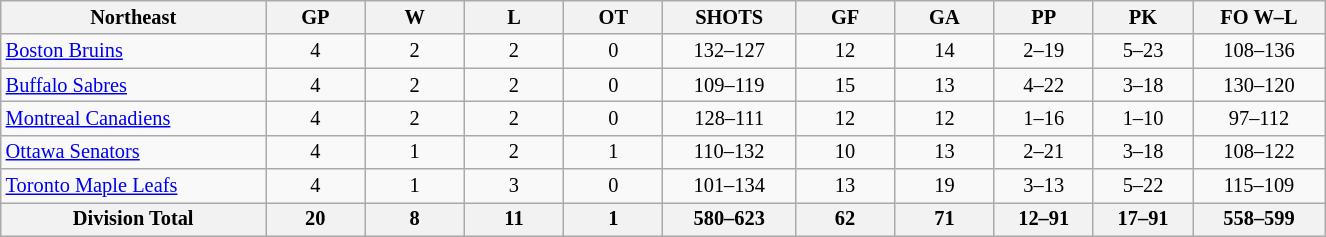<table class="wikitable" style="text-align:center; width:65em; font-size:85%;">
<tr>
<th width="20%">Northeast</th>
<th width="7.5%">GP</th>
<th width="7.5%">W</th>
<th width="7.5%">L</th>
<th width="7.5%">OT</th>
<th width="10%">SHOTS</th>
<th width="7.5%">GF</th>
<th width="7.5%">GA</th>
<th width="7.5%">PP</th>
<th width="7.5%">PK</th>
<th width="10%">FO W–L</th>
</tr>
<tr>
<td align=left><a href='#'>Boston Bruins</a></td>
<td>4</td>
<td>2</td>
<td>2</td>
<td>0</td>
<td>132–127</td>
<td>12</td>
<td>14</td>
<td>2–19</td>
<td>5–23</td>
<td>108–136</td>
</tr>
<tr>
<td align=left><a href='#'>Buffalo Sabres</a></td>
<td>4</td>
<td>2</td>
<td>2</td>
<td>0</td>
<td>109–119</td>
<td>15</td>
<td>13</td>
<td>4–22</td>
<td>3–18</td>
<td>130–120</td>
</tr>
<tr>
<td align=left><a href='#'>Montreal Canadiens</a></td>
<td>4</td>
<td>2</td>
<td>2</td>
<td>0</td>
<td>128–111</td>
<td>12</td>
<td>12</td>
<td>1–16</td>
<td>1–10</td>
<td>97–112</td>
</tr>
<tr>
<td align=left><a href='#'>Ottawa Senators</a></td>
<td>4</td>
<td>1</td>
<td>2</td>
<td>1</td>
<td>110–132</td>
<td>10</td>
<td>13</td>
<td>2–21</td>
<td>3–18</td>
<td>108–122</td>
</tr>
<tr>
<td align=left><a href='#'>Toronto Maple Leafs</a></td>
<td>4</td>
<td>1</td>
<td>3</td>
<td>0</td>
<td>101–134</td>
<td>13</td>
<td>19</td>
<td>3–13</td>
<td>5–22</td>
<td>115–109</td>
</tr>
<tr>
<th>Division Total</th>
<th>20</th>
<th>8</th>
<th>11</th>
<th>1</th>
<th>580–623</th>
<th>62</th>
<th>71</th>
<th>12–91</th>
<th>17–91</th>
<th>558–599</th>
</tr>
</table>
